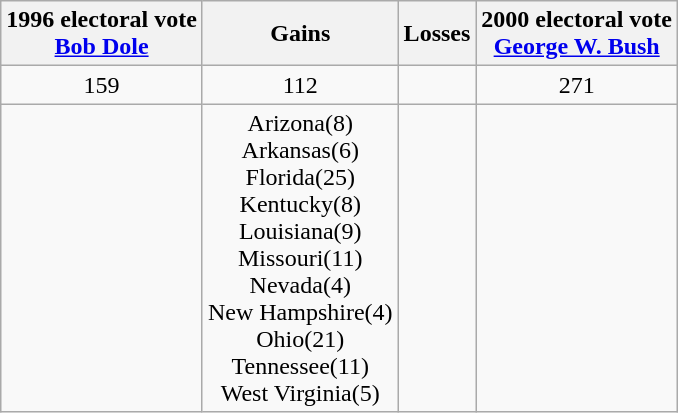<table class="wikitable" style="text-align:center">
<tr>
<th>1996 electoral vote<br><a href='#'>Bob Dole</a></th>
<th>Gains</th>
<th>Losses</th>
<th>2000 electoral vote<br><a href='#'>George W. Bush</a></th>
</tr>
<tr>
<td>159</td>
<td> 112</td>
<td></td>
<td>271</td>
</tr>
<tr>
<td></td>
<td>Arizona(8)<br>Arkansas(6)<br>Florida(25)<br>Kentucky(8)<br>Louisiana(9)<br>Missouri(11)<br>Nevada(4)<br>New Hampshire(4)<br>Ohio(21)<br>Tennessee(11)<br>West Virginia(5)</td>
<td></td>
<td></td>
</tr>
</table>
